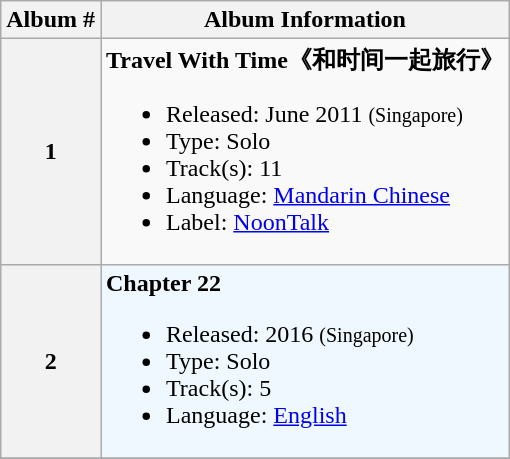<table class="wikitable">
<tr>
<th>Album #</th>
<th>Album Information</th>
</tr>
<tr>
<th>1</th>
<td><strong>Travel With Time《和时间一起旅行》</strong><br><ul><li>Released: June 2011 <small>(Singapore)</small></li><li>Type: Solo</li><li>Track(s): 11</li><li>Language: <a href='#'>Mandarin Chinese</a></li><li>Label: <a href='#'>NoonTalk</a></li></ul></td>
</tr>
<tr style="background:#f0f8ff;">
<th>2</th>
<td><strong>Chapter 22</strong><br><ul><li>Released: 2016 <small>(Singapore)</small></li><li>Type: Solo</li><li>Track(s): 5</li><li>Language: <a href='#'>English</a></li></ul></td>
</tr>
<tr style="background:#f0f8ff;">
</tr>
</table>
